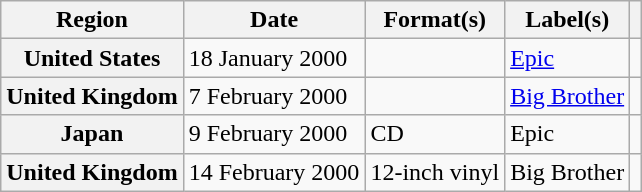<table class="wikitable plainrowheaders">
<tr>
<th scope="col">Region</th>
<th scope="col">Date</th>
<th scope="col">Format(s)</th>
<th scope="col">Label(s)</th>
<th scope="col"></th>
</tr>
<tr>
<th scope="row">United States</th>
<td>18 January 2000</td>
<td></td>
<td><a href='#'>Epic</a></td>
<td></td>
</tr>
<tr>
<th scope="row">United Kingdom</th>
<td>7 February 2000</td>
<td></td>
<td><a href='#'>Big Brother</a></td>
<td></td>
</tr>
<tr>
<th scope="row">Japan</th>
<td>9 February 2000</td>
<td>CD</td>
<td>Epic</td>
<td></td>
</tr>
<tr>
<th scope="row">United Kingdom</th>
<td>14 February 2000</td>
<td>12-inch vinyl</td>
<td>Big Brother</td>
<td></td>
</tr>
</table>
